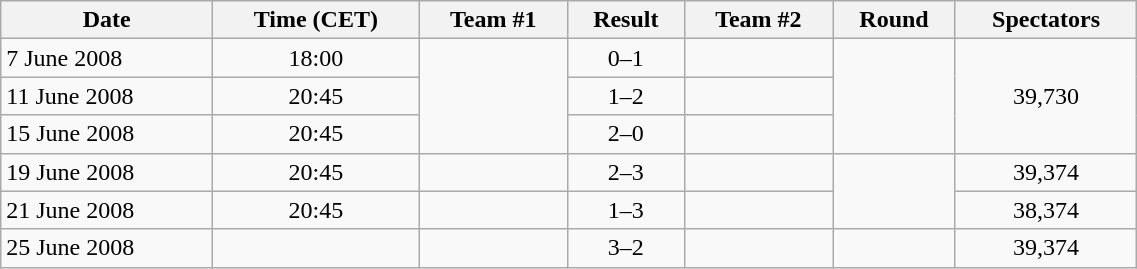<table class="wikitable" style="text-align: left;;" width="60%">
<tr>
<th>Date</th>
<th>Time (CET)</th>
<th>Team #1</th>
<th>Result</th>
<th>Team #2</th>
<th>Round</th>
<th>Spectators</th>
</tr>
<tr>
<td>7 June 2008</td>
<td style="text-align:center;">18:00</td>
<td rowspan="3"></td>
<td style="text-align:center;">0–1</td>
<td></td>
<td rowspan="3"></td>
<td rowspan="3" style="text-align:center;">39,730</td>
</tr>
<tr>
<td>11 June 2008</td>
<td style="text-align:center;">20:45</td>
<td style="text-align:center;">1–2</td>
<td></td>
</tr>
<tr>
<td>15 June 2008</td>
<td style="text-align:center;">20:45</td>
<td style="text-align:center;">2–0</td>
<td></td>
</tr>
<tr>
<td>19 June 2008</td>
<td style="text-align:center;">20:45</td>
<td></td>
<td style="text-align:center;">2–3</td>
<td></td>
<td rowspan="2"></td>
<td style="text-align:center;">39,374</td>
</tr>
<tr>
<td>21 June 2008</td>
<td style="text-align:center;">20:45</td>
<td></td>
<td style="text-align:center;">1–3 </td>
<td></td>
<td style="text-align:center;">38,374</td>
</tr>
<tr>
<td>25 June 2008</td>
<td></td>
<td></td>
<td style="text-align:center;">3–2</td>
<td></td>
<td></td>
<td style="text-align:center;">39,374</td>
</tr>
</table>
